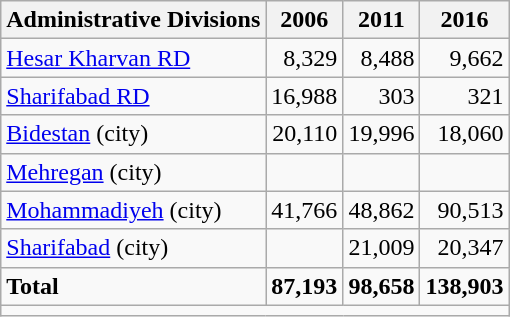<table class="wikitable">
<tr>
<th>Administrative Divisions</th>
<th>2006</th>
<th>2011</th>
<th>2016</th>
</tr>
<tr>
<td><a href='#'>Hesar Kharvan RD</a></td>
<td style="text-align: right;">8,329</td>
<td style="text-align: right;">8,488</td>
<td style="text-align: right;">9,662</td>
</tr>
<tr>
<td><a href='#'>Sharifabad RD</a></td>
<td style="text-align: right;">16,988</td>
<td style="text-align: right;">303</td>
<td style="text-align: right;">321</td>
</tr>
<tr>
<td><a href='#'>Bidestan</a> (city)</td>
<td style="text-align: right;">20,110</td>
<td style="text-align: right;">19,996</td>
<td style="text-align: right;">18,060</td>
</tr>
<tr>
<td><a href='#'>Mehregan</a> (city)</td>
<td style="text-align: right;"></td>
<td style="text-align: right;"></td>
<td style="text-align: right;"></td>
</tr>
<tr>
<td><a href='#'>Mohammadiyeh</a> (city)</td>
<td style="text-align: right;">41,766</td>
<td style="text-align: right;">48,862</td>
<td style="text-align: right;">90,513</td>
</tr>
<tr>
<td><a href='#'>Sharifabad</a> (city)</td>
<td style="text-align: right;"></td>
<td style="text-align: right;">21,009</td>
<td style="text-align: right;">20,347</td>
</tr>
<tr>
<td><strong>Total</strong></td>
<td style="text-align: right;"><strong>87,193</strong></td>
<td style="text-align: right;"><strong>98,658</strong></td>
<td style="text-align: right;"><strong>138,903</strong></td>
</tr>
<tr>
<td colspan=4></td>
</tr>
</table>
